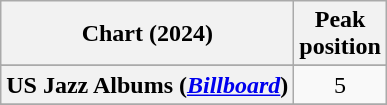<table class="wikitable sortable plainrowheaders" style="text-align:center">
<tr>
<th scope="col">Chart (2024)</th>
<th scope="col">Peak<br>position</th>
</tr>
<tr>
</tr>
<tr>
<th scope="row">US Jazz Albums (<em><a href='#'>Billboard</a></em>)</th>
<td>5</td>
</tr>
<tr>
</tr>
</table>
